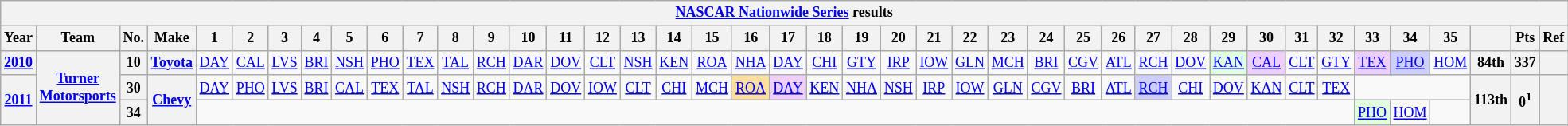<table class="wikitable" style="text-align:center; font-size:75%">
<tr>
<th colspan=42><a href='#'>NASCAR Nationwide Series</a> results</th>
</tr>
<tr>
<th>Year</th>
<th>Team</th>
<th>No.</th>
<th>Make</th>
<th>1</th>
<th>2</th>
<th>3</th>
<th>4</th>
<th>5</th>
<th>6</th>
<th>7</th>
<th>8</th>
<th>9</th>
<th>10</th>
<th>11</th>
<th>12</th>
<th>13</th>
<th>14</th>
<th>15</th>
<th>16</th>
<th>17</th>
<th>18</th>
<th>19</th>
<th>20</th>
<th>21</th>
<th>22</th>
<th>23</th>
<th>24</th>
<th>25</th>
<th>26</th>
<th>27</th>
<th>28</th>
<th>29</th>
<th>30</th>
<th>31</th>
<th>32</th>
<th>33</th>
<th>34</th>
<th>35</th>
<th></th>
<th>Pts</th>
<th>Ref</th>
</tr>
<tr>
<th><a href='#'>2010</a></th>
<th rowspan=3><a href='#'>Turner Motorsports</a></th>
<th>10</th>
<th><a href='#'>Toyota</a></th>
<td><a href='#'>DAY</a></td>
<td><a href='#'>CAL</a></td>
<td><a href='#'>LVS</a></td>
<td><a href='#'>BRI</a></td>
<td><a href='#'>NSH</a></td>
<td><a href='#'>PHO</a></td>
<td><a href='#'>TEX</a></td>
<td><a href='#'>TAL</a></td>
<td><a href='#'>RCH</a></td>
<td><a href='#'>DAR</a></td>
<td><a href='#'>DOV</a></td>
<td><a href='#'>CLT</a></td>
<td><a href='#'>NSH</a></td>
<td><a href='#'>KEN</a></td>
<td><a href='#'>ROA</a></td>
<td><a href='#'>NHA</a></td>
<td><a href='#'>DAY</a></td>
<td><a href='#'>CHI</a></td>
<td><a href='#'>GTY</a></td>
<td><a href='#'>IRP</a></td>
<td><a href='#'>IOW</a></td>
<td><a href='#'>GLN</a></td>
<td><a href='#'>MCH</a></td>
<td><a href='#'>BRI</a></td>
<td><a href='#'>CGV</a></td>
<td><a href='#'>ATL</a></td>
<td><a href='#'>RCH</a></td>
<td><a href='#'>DOV</a></td>
<td style="background:#DFFFDF;"><a href='#'>KAN</a><br></td>
<td style="background:#EFCFFF;"><a href='#'>CAL</a><br></td>
<td><a href='#'>CLT</a></td>
<td><a href='#'>GTY</a></td>
<td style="background:#EFCFFF;"><a href='#'>TEX</a><br></td>
<td style="background:#CFCFFF;"><a href='#'>PHO</a><br></td>
<td><a href='#'>HOM</a></td>
<th>84th</th>
<th>337</th>
<th></th>
</tr>
<tr>
<th rowspan=2><a href='#'>2011</a></th>
<th>30</th>
<th rowspan=2><a href='#'>Chevy</a></th>
<td><a href='#'>DAY</a></td>
<td><a href='#'>PHO</a></td>
<td><a href='#'>LVS</a></td>
<td><a href='#'>BRI</a></td>
<td><a href='#'>CAL</a></td>
<td><a href='#'>TEX</a></td>
<td><a href='#'>TAL</a></td>
<td><a href='#'>NSH</a></td>
<td><a href='#'>RCH</a></td>
<td><a href='#'>DAR</a></td>
<td><a href='#'>DOV</a></td>
<td><a href='#'>IOW</a></td>
<td><a href='#'>CLT</a></td>
<td><a href='#'>CHI</a></td>
<td><a href='#'>MCH</a></td>
<td style="background:#FFDF9F;"><a href='#'>ROA</a><br></td>
<td style="background:#EFCFFF;"><a href='#'>DAY</a><br></td>
<td><a href='#'>KEN</a></td>
<td><a href='#'>NHA</a></td>
<td><a href='#'>NSH</a></td>
<td><a href='#'>IRP</a></td>
<td><a href='#'>IOW</a></td>
<td><a href='#'>GLN</a></td>
<td><a href='#'>CGV</a></td>
<td><a href='#'>BRI</a></td>
<td><a href='#'>ATL</a></td>
<td style="background:#CFCFFF;"><a href='#'>RCH</a><br></td>
<td><a href='#'>CHI</a></td>
<td><a href='#'>DOV</a></td>
<td><a href='#'>KAN</a></td>
<td><a href='#'>CLT</a></td>
<td><a href='#'>TEX</a></td>
<td colspan=3></td>
<th rowspan=2>113th</th>
<th rowspan=2>0<sup>1</sup></th>
<th rowspan=2></th>
</tr>
<tr>
<th>34</th>
<td colspan=32></td>
<td style="background:#DFFFDF;"><a href='#'>PHO</a><br></td>
<td><a href='#'>HOM</a></td>
<td></td>
</tr>
</table>
